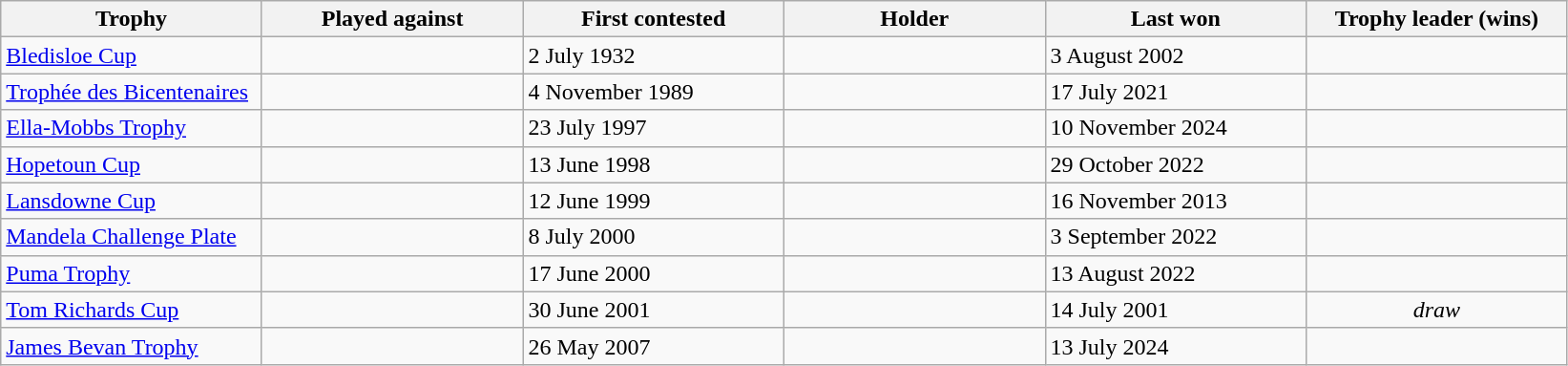<table class="wikitable">
<tr>
<th width=175px>Trophy</th>
<th width=175px>Played against</th>
<th width=175px>First contested</th>
<th width=175px>Holder</th>
<th width=175px>Last won</th>
<th width=175px>Trophy leader (wins)</th>
</tr>
<tr>
<td><a href='#'>Bledisloe Cup</a></td>
<td></td>
<td>2 July 1932</td>
<td></td>
<td>3 August 2002</td>
<td> </td>
</tr>
<tr>
<td><a href='#'>Trophée des Bicentenaires</a></td>
<td></td>
<td>4 November 1989</td>
<td></td>
<td>17 July 2021</td>
<td> </td>
</tr>
<tr>
<td><a href='#'>Ella-Mobbs Trophy</a></td>
<td></td>
<td>23 July 1997</td>
<td></td>
<td>10 November 2024</td>
<td> </td>
</tr>
<tr>
<td><a href='#'>Hopetoun Cup</a></td>
<td></td>
<td>13 June 1998</td>
<td></td>
<td>29 October 2022</td>
<td> </td>
</tr>
<tr>
<td><a href='#'>Lansdowne Cup</a></td>
<td></td>
<td>12 June 1999</td>
<td></td>
<td>16 November 2013</td>
<td> </td>
</tr>
<tr>
<td><a href='#'>Mandela Challenge Plate</a></td>
<td></td>
<td>8 July 2000</td>
<td></td>
<td>3 September 2022</td>
<td> </td>
</tr>
<tr>
<td><a href='#'>Puma Trophy</a></td>
<td></td>
<td>17 June 2000</td>
<td></td>
<td>13 August	2022</td>
<td> </td>
</tr>
<tr>
<td><a href='#'>Tom Richards Cup</a></td>
<td></td>
<td>30 June 2001</td>
<td></td>
<td>14 July 2001</td>
<td align=center><em>draw</em></td>
</tr>
<tr>
<td><a href='#'>James Bevan Trophy</a></td>
<td></td>
<td>26 May 2007</td>
<td></td>
<td>13 July 2024</td>
<td> </td>
</tr>
</table>
